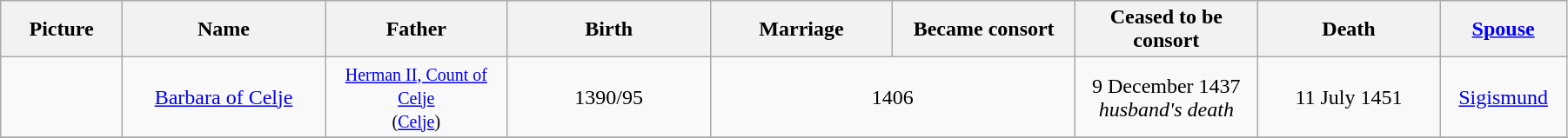<table width=95% class="wikitable">
<tr>
<th width = "6%">Picture</th>
<th width = "10%">Name</th>
<th width = "9%">Father</th>
<th width = "10%">Birth</th>
<th width = "9%">Marriage</th>
<th width = "9%">Became consort</th>
<th width = "9%">Ceased to be consort</th>
<th width = "9%">Death</th>
<th width = "6%"><a href='#'>Spouse</a></th>
</tr>
<tr>
<td style="text-align:center"></td>
<td style="text-align:center"><a href='#'>Barbara of Celje</a></td>
<td style="text-align:center"><small><a href='#'>Herman II, Count of Celje</a><br>(<a href='#'>Celje</a>)</small></td>
<td style="text-align:center">1390/95</td>
<td style="text-align:center" colspan="2">1406</td>
<td style="text-align:center">9 December 1437<br><em>husband's death</em></td>
<td style="text-align:center">11 July 1451</td>
<td style="text-align:center"><a href='#'>Sigismund</a></td>
</tr>
<tr>
</tr>
</table>
